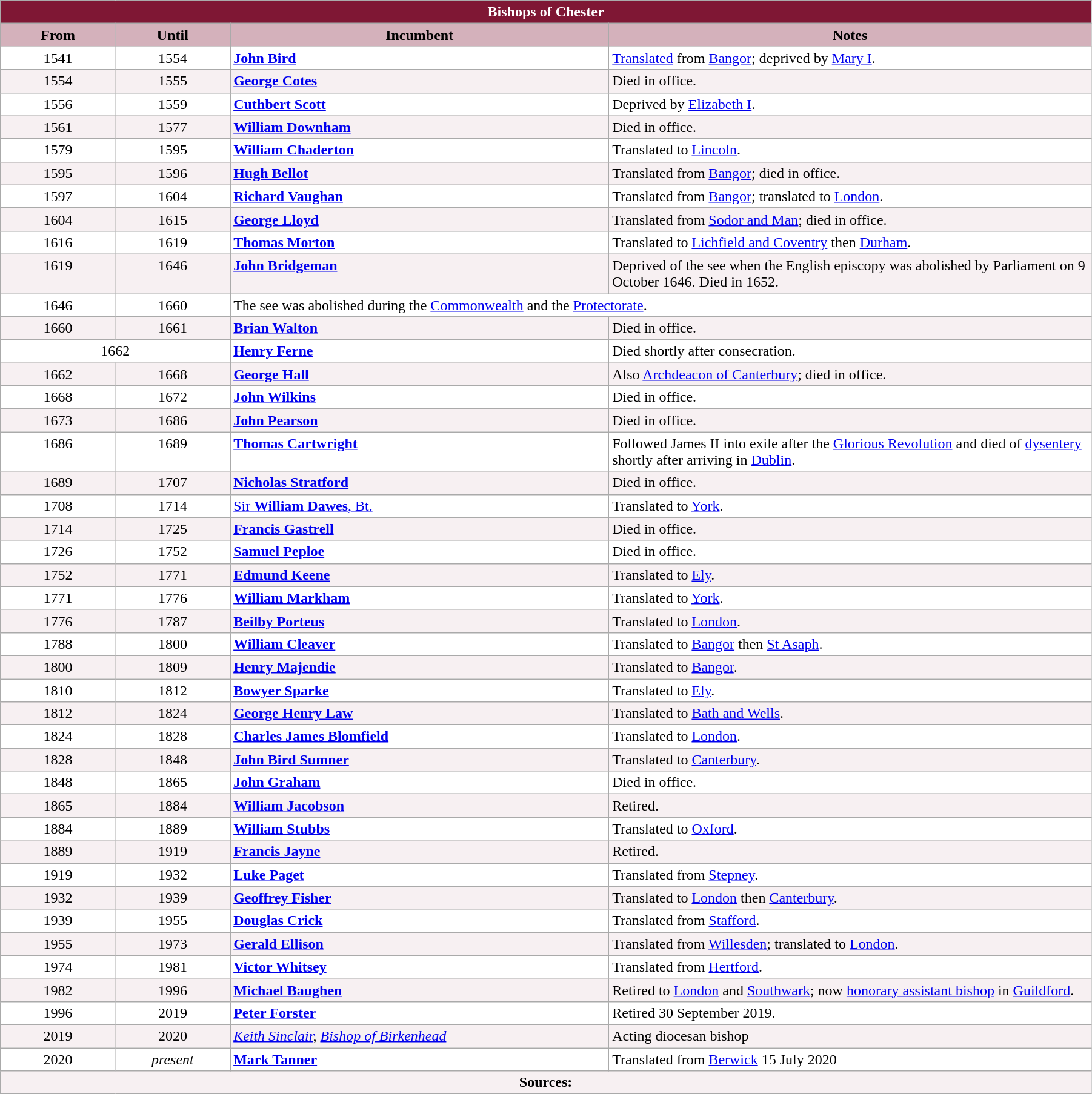<table class="wikitable" style="width:95%;" border="1" cellpadding="2">
<tr>
<th colspan="4" style="background-color: #7F1734; color: white;">Bishops of Chester</th>
</tr>
<tr align=center>
<th style="background-color: #D4B1BB; width: 10%;">From</th>
<th style="background-color: #D4B1BB; width: 10%;">Until</th>
<th style="background-color: #D4B1BB; width: 33%;">Incumbent</th>
<th style="background-color: #D4B1BB; width: 42%;">Notes</th>
</tr>
<tr valign="top" style="background-color: white;">
<td style="text-align: center;">1541</td>
<td style="text-align: center;">1554</td>
<td> <strong><a href='#'>John Bird</a></strong></td>
<td><a href='#'>Translated</a> from <a href='#'>Bangor</a>; deprived by <a href='#'>Mary I</a>.</td>
</tr>
<tr valign="top" style="background-color: #F7F0F2;">
<td style="text-align: center;">1554</td>
<td style="text-align: center;">1555</td>
<td> <strong><a href='#'>George Cotes</a></strong></td>
<td>Died in office.</td>
</tr>
<tr valign="top" style="background-color: white;">
<td style="text-align: center;">1556</td>
<td style="text-align: center;">1559</td>
<td> <strong><a href='#'>Cuthbert Scott</a></strong></td>
<td>Deprived by <a href='#'>Elizabeth I</a>.</td>
</tr>
<tr valign="top" style="background-color: #F7F0F2;">
<td style="text-align: center;">1561</td>
<td style="text-align: center;">1577</td>
<td> <strong><a href='#'>William Downham</a></strong></td>
<td>Died in office.</td>
</tr>
<tr valign="top" style="background-color: white;">
<td style="text-align: center;">1579</td>
<td style="text-align: center;">1595</td>
<td> <strong><a href='#'>William Chaderton</a></strong></td>
<td>Translated to <a href='#'>Lincoln</a>.</td>
</tr>
<tr valign="top" style="background-color: #F7F0F2;">
<td style="text-align: center;">1595</td>
<td style="text-align: center;">1596</td>
<td> <strong><a href='#'>Hugh Bellot</a></strong></td>
<td>Translated from <a href='#'>Bangor</a>; died in office.</td>
</tr>
<tr valign="top" style="background-color: white;">
<td style="text-align: center;">1597</td>
<td style="text-align: center;">1604</td>
<td> <strong><a href='#'>Richard Vaughan</a></strong></td>
<td>Translated from <a href='#'>Bangor</a>; translated to <a href='#'>London</a>.</td>
</tr>
<tr valign="top" style="background-color: #F7F0F2;">
<td style="text-align: center;">1604</td>
<td style="text-align: center;">1615</td>
<td> <strong><a href='#'>George Lloyd</a></strong></td>
<td>Translated from <a href='#'>Sodor and Man</a>; died in office.</td>
</tr>
<tr valign="top" style="background-color: white;">
<td style="text-align: center;">1616</td>
<td style="text-align: center;">1619</td>
<td> <strong><a href='#'>Thomas Morton</a></strong></td>
<td>Translated to <a href='#'>Lichfield and Coventry</a> then <a href='#'>Durham</a>.</td>
</tr>
<tr valign="top" style="background-color: #F7F0F2;">
<td style="text-align: center;">1619</td>
<td style="text-align: center;">1646</td>
<td> <strong><a href='#'>John Bridgeman</a></strong></td>
<td>Deprived of the see when the English episcopy was abolished by Parliament on 9 October 1646. Died in 1652.</td>
</tr>
<tr valign="top" style="background-color: white;">
<td style="text-align: center;">1646</td>
<td style="text-align: center;">1660</td>
<td colspan=2>The see was abolished during the <a href='#'>Commonwealth</a> and the <a href='#'>Protectorate</a>.</td>
</tr>
<tr valign="top" style="background-color: #F7F0F2;">
<td style="text-align: center;">1660</td>
<td style="text-align: center;">1661</td>
<td> <strong><a href='#'>Brian Walton</a></strong></td>
<td>Died in office.</td>
</tr>
<tr valign="top" style="background-color: white;">
<td style="text-align: center;" colspan=2>1662</td>
<td> <strong><a href='#'>Henry Ferne</a></strong></td>
<td>Died shortly after consecration.</td>
</tr>
<tr valign="top" style="background-color: #F7F0F2;">
<td style="text-align: center;">1662</td>
<td style="text-align: center;">1668</td>
<td> <strong><a href='#'>George Hall</a></strong></td>
<td>Also <a href='#'>Archdeacon of Canterbury</a>; died in office.</td>
</tr>
<tr valign="top" style="background-color: white;">
<td style="text-align: center;">1668</td>
<td style="text-align: center;">1672</td>
<td> <strong><a href='#'>John Wilkins</a></strong></td>
<td>Died in office.</td>
</tr>
<tr valign="top" style="background-color: #F7F0F2;">
<td style="text-align: center;">1673</td>
<td style="text-align: center;">1686</td>
<td> <strong><a href='#'>John Pearson</a></strong></td>
<td>Died in office.</td>
</tr>
<tr valign="top" style="background-color: white;">
<td style="text-align: center;">1686</td>
<td style="text-align: center;">1689</td>
<td> <strong><a href='#'>Thomas Cartwright</a></strong></td>
<td>Followed James II into exile after the <a href='#'>Glorious Revolution</a> and died of <a href='#'>dysentery</a> shortly after arriving in <a href='#'>Dublin</a>.</td>
</tr>
<tr valign="top" style="background-color: #F7F0F2;">
<td style="text-align: center;">1689</td>
<td style="text-align: center;">1707</td>
<td> <strong><a href='#'>Nicholas Stratford</a></strong></td>
<td>Died in office.</td>
</tr>
<tr valign="top" style="background-color: white;">
<td style="text-align: center;">1708</td>
<td style="text-align: center;">1714</td>
<td> <a href='#'>Sir <strong>William Dawes</strong>, Bt.</a></td>
<td>Translated to <a href='#'>York</a>.</td>
</tr>
<tr valign="top" style="background-color: #F7F0F2;">
<td style="text-align: center;">1714</td>
<td style="text-align: center;">1725</td>
<td> <strong><a href='#'>Francis Gastrell</a></strong></td>
<td>Died in office.</td>
</tr>
<tr valign="top" style="background-color: white;">
<td style="text-align: center;">1726</td>
<td style="text-align: center;">1752</td>
<td> <strong><a href='#'>Samuel Peploe</a></strong></td>
<td>Died in office.</td>
</tr>
<tr valign="top" style="background-color: #F7F0F2;">
<td style="text-align: center;">1752</td>
<td style="text-align: center;">1771</td>
<td> <strong><a href='#'>Edmund Keene</a></strong></td>
<td>Translated to <a href='#'>Ely</a>.</td>
</tr>
<tr valign="top" style="background-color: white;">
<td style="text-align: center;">1771</td>
<td style="text-align: center;">1776</td>
<td> <strong><a href='#'>William Markham</a></strong></td>
<td>Translated to <a href='#'>York</a>.</td>
</tr>
<tr valign="top" style="background-color: #F7F0F2;">
<td style="text-align: center;">1776</td>
<td style="text-align: center;">1787</td>
<td> <strong><a href='#'>Beilby Porteus</a></strong></td>
<td>Translated to <a href='#'>London</a>.</td>
</tr>
<tr valign="top" style="background-color: white;">
<td style="text-align: center;">1788</td>
<td style="text-align: center;">1800</td>
<td> <strong><a href='#'>William Cleaver</a></strong></td>
<td>Translated to <a href='#'>Bangor</a> then <a href='#'>St Asaph</a>.</td>
</tr>
<tr valign="top" style="background-color: #F7F0F2;">
<td style="text-align: center;">1800</td>
<td style="text-align: center;">1809</td>
<td> <strong><a href='#'>Henry Majendie</a></strong></td>
<td>Translated to <a href='#'>Bangor</a>.</td>
</tr>
<tr valign="top" style="background-color: white;">
<td style="text-align: center;">1810</td>
<td style="text-align: center;">1812</td>
<td> <strong><a href='#'>Bowyer Sparke</a></strong></td>
<td>Translated to <a href='#'>Ely</a>.</td>
</tr>
<tr valign="top" style="background-color: #F7F0F2;">
<td style="text-align: center;">1812</td>
<td style="text-align: center;">1824</td>
<td> <strong><a href='#'>George Henry Law</a></strong></td>
<td>Translated to <a href='#'>Bath and Wells</a>.</td>
</tr>
<tr valign="top" style="background-color: white;">
<td style="text-align: center;">1824</td>
<td style="text-align: center;">1828</td>
<td> <strong><a href='#'>Charles James Blomfield</a></strong></td>
<td>Translated to <a href='#'>London</a>.</td>
</tr>
<tr valign="top" style="background-color: #F7F0F2;">
<td style="text-align: center;">1828</td>
<td style="text-align: center;">1848</td>
<td> <strong><a href='#'>John Bird Sumner</a></strong></td>
<td>Translated to <a href='#'>Canterbury</a>.</td>
</tr>
<tr valign="top" style="background-color: white;">
<td style="text-align: center;">1848</td>
<td style="text-align: center;">1865</td>
<td> <strong><a href='#'>John Graham</a></strong></td>
<td>Died in office.</td>
</tr>
<tr valign="top" style="background-color: #F7F0F2;">
<td style="text-align: center;">1865</td>
<td style="text-align: center;">1884</td>
<td> <strong><a href='#'>William Jacobson</a></strong></td>
<td>Retired.</td>
</tr>
<tr valign="top" style="background-color: white;">
<td style="text-align: center;">1884</td>
<td style="text-align: center;">1889</td>
<td> <strong><a href='#'>William Stubbs</a></strong></td>
<td>Translated to <a href='#'>Oxford</a>.</td>
</tr>
<tr valign="top" style="background-color: #F7F0F2;">
<td style="text-align: center;">1889</td>
<td style="text-align: center;">1919</td>
<td> <strong><a href='#'>Francis Jayne</a></strong></td>
<td>Retired.</td>
</tr>
<tr valign="top" style="background-color: white;">
<td style="text-align: center;">1919</td>
<td style="text-align: center;">1932</td>
<td> <strong><a href='#'>Luke Paget</a></strong></td>
<td>Translated from <a href='#'>Stepney</a>.</td>
</tr>
<tr valign="top" style="background-color: #F7F0F2;">
<td style="text-align: center;">1932</td>
<td style="text-align: center;">1939</td>
<td> <strong><a href='#'>Geoffrey Fisher</a></strong></td>
<td>Translated to <a href='#'>London</a> then <a href='#'>Canterbury</a>.</td>
</tr>
<tr valign="top" style="background-color: white;">
<td style="text-align: center;">1939</td>
<td style="text-align: center;">1955</td>
<td> <strong><a href='#'>Douglas Crick</a></strong></td>
<td>Translated from <a href='#'>Stafford</a>.</td>
</tr>
<tr valign="top" style="background-color: #F7F0F2;">
<td style="text-align: center;">1955</td>
<td style="text-align: center;">1973</td>
<td> <strong><a href='#'>Gerald Ellison</a></strong></td>
<td>Translated from <a href='#'>Willesden</a>; translated to <a href='#'>London</a>.</td>
</tr>
<tr valign="top" style="background-color: white;">
<td style="text-align: center;">1974</td>
<td style="text-align: center;">1981</td>
<td> <strong><a href='#'>Victor Whitsey</a></strong></td>
<td>Translated from <a href='#'>Hertford</a>.</td>
</tr>
<tr valign="top" style="background-color: #F7F0F2;">
<td style="text-align: center;">1982</td>
<td style="text-align: center;">1996</td>
<td> <strong><a href='#'>Michael Baughen</a></strong></td>
<td>Retired to <a href='#'>London</a> and <a href='#'>Southwark</a>; now <a href='#'>honorary assistant bishop</a> in <a href='#'>Guildford</a>.</td>
</tr>
<tr valign="top" style="background-color: white;">
<td style="text-align: center;">1996</td>
<td style="text-align: center;">2019</td>
<td> <strong><a href='#'>Peter Forster</a></strong></td>
<td>Retired 30 September 2019.</td>
</tr>
<tr valign="top" style="background-color: #F7F0F2;">
<td style="text-align: center;">2019</td>
<td style="text-align: center;">2020</td>
<td> <em><a href='#'>Keith Sinclair</a>, <a href='#'>Bishop of Birkenhead</a></em></td>
<td>Acting diocesan bishop</td>
</tr>
<tr valign="top" style="background-color: white;">
<td style="text-align: center;">2020</td>
<td style="text-align: center;"><em>present</em></td>
<td> <strong><a href='#'>Mark Tanner</a></strong></td>
<td>Translated from <a href='#'>Berwick</a> 15 July 2020</td>
</tr>
<tr valign="top" style="background-color: #F7F0F2;">
<td style="text-align:center;" colspan="4"><strong>Sources:</strong></td>
</tr>
</table>
